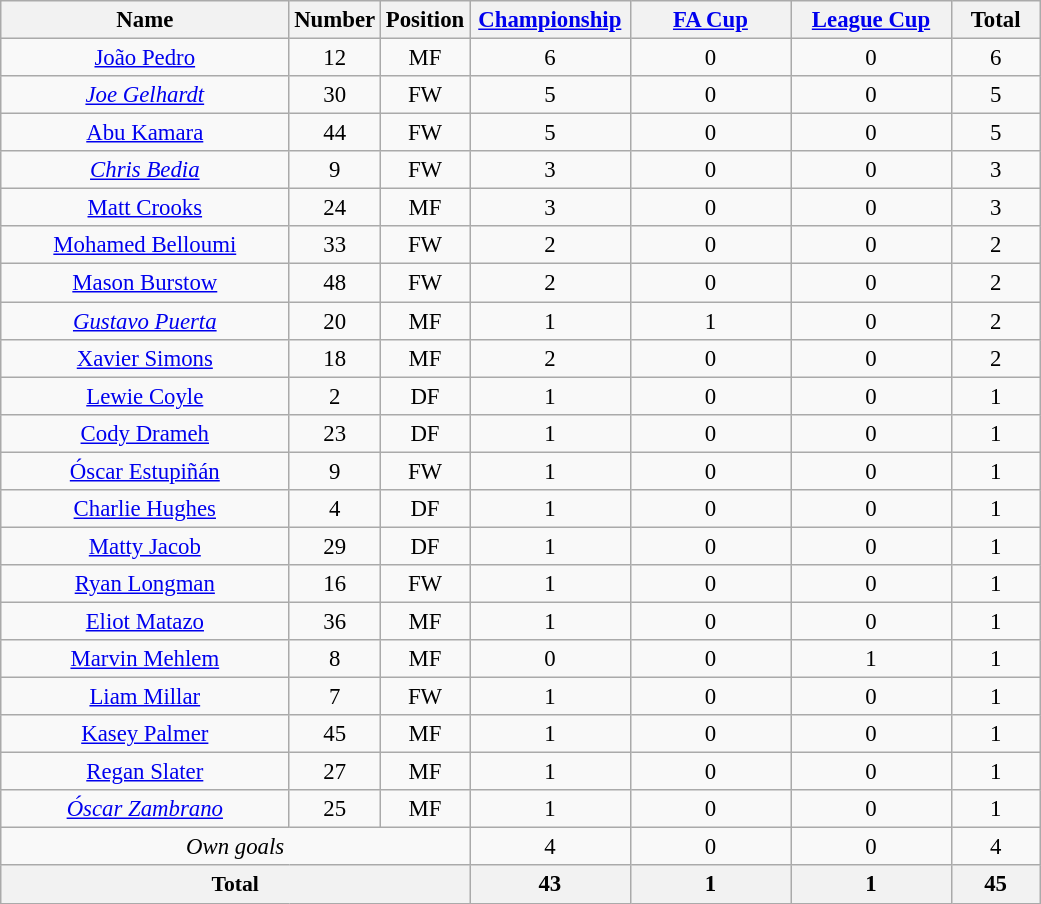<table class="wikitable sortable plainrowheaders" style="text-align:center; font-size:95%">
<tr>
<th style="width:185px;">Name</th>
<th style="width:50px;">Number</th>
<th style="width:50px;">Position</th>
<th style="width:100px;"><a href='#'>Championship</a></th>
<th style="width:100px;"><a href='#'>FA Cup</a></th>
<th style="width:100px;"><a href='#'>League Cup</a></th>
<th style="width:52px;">Total</th>
</tr>
<tr>
<td> <a href='#'>João Pedro</a></td>
<td>12</td>
<td>MF</td>
<td>6</td>
<td>0</td>
<td>0</td>
<td>6</td>
</tr>
<tr>
<td> <em><a href='#'>Joe Gelhardt</a></em></td>
<td>30</td>
<td>FW</td>
<td>5</td>
<td>0</td>
<td>0</td>
<td>5</td>
</tr>
<tr>
<td> <a href='#'>Abu Kamara</a></td>
<td>44</td>
<td>FW</td>
<td>5</td>
<td>0</td>
<td>0</td>
<td>5</td>
</tr>
<tr>
<td> <em><a href='#'>Chris Bedia</a></em></td>
<td>9</td>
<td>FW</td>
<td>3</td>
<td>0</td>
<td>0</td>
<td>3</td>
</tr>
<tr>
<td> <a href='#'>Matt Crooks</a></td>
<td>24</td>
<td>MF</td>
<td>3</td>
<td>0</td>
<td>0</td>
<td>3</td>
</tr>
<tr>
<td> <a href='#'>Mohamed Belloumi</a></td>
<td>33</td>
<td>FW</td>
<td>2</td>
<td>0</td>
<td>0</td>
<td>2</td>
</tr>
<tr>
<td> <a href='#'>Mason Burstow</a></td>
<td>48</td>
<td>FW</td>
<td>2</td>
<td>0</td>
<td>0</td>
<td>2</td>
</tr>
<tr>
<td> <em><a href='#'>Gustavo Puerta</a></em></td>
<td>20</td>
<td>MF</td>
<td>1</td>
<td>1</td>
<td>0</td>
<td>2</td>
</tr>
<tr>
<td> <a href='#'>Xavier Simons</a></td>
<td>18</td>
<td>MF</td>
<td>2</td>
<td>0</td>
<td>0</td>
<td>2</td>
</tr>
<tr>
<td> <a href='#'>Lewie Coyle</a></td>
<td>2</td>
<td>DF</td>
<td>1</td>
<td>0</td>
<td>0</td>
<td>1</td>
</tr>
<tr>
<td> <a href='#'>Cody Drameh</a></td>
<td>23</td>
<td>DF</td>
<td>1</td>
<td>0</td>
<td>0</td>
<td>1</td>
</tr>
<tr>
<td> <a href='#'>Óscar Estupiñán</a></td>
<td>9</td>
<td>FW</td>
<td>1</td>
<td>0</td>
<td>0</td>
<td>1</td>
</tr>
<tr>
<td> <a href='#'>Charlie Hughes</a></td>
<td>4</td>
<td>DF</td>
<td>1</td>
<td>0</td>
<td>0</td>
<td>1</td>
</tr>
<tr>
<td> <a href='#'>Matty Jacob</a></td>
<td>29</td>
<td>DF</td>
<td>1</td>
<td>0</td>
<td>0</td>
<td>1</td>
</tr>
<tr>
<td> <a href='#'>Ryan Longman</a></td>
<td>16</td>
<td>FW</td>
<td>1</td>
<td>0</td>
<td>0</td>
<td>1</td>
</tr>
<tr>
<td> <a href='#'>Eliot Matazo</a></td>
<td>36</td>
<td>MF</td>
<td>1</td>
<td>0</td>
<td>0</td>
<td>1</td>
</tr>
<tr>
<td> <a href='#'>Marvin Mehlem</a></td>
<td>8</td>
<td>MF</td>
<td>0</td>
<td>0</td>
<td>1</td>
<td>1</td>
</tr>
<tr>
<td> <a href='#'>Liam Millar</a></td>
<td>7</td>
<td>FW</td>
<td>1</td>
<td>0</td>
<td>0</td>
<td>1</td>
</tr>
<tr>
<td> <a href='#'>Kasey Palmer</a></td>
<td>45</td>
<td>MF</td>
<td>1</td>
<td>0</td>
<td>0</td>
<td>1</td>
</tr>
<tr>
<td> <a href='#'>Regan Slater</a></td>
<td>27</td>
<td>MF</td>
<td>1</td>
<td>0</td>
<td>0</td>
<td>1</td>
</tr>
<tr>
<td> <em><a href='#'>Óscar Zambrano</a></em></td>
<td>25</td>
<td>MF</td>
<td>1</td>
<td>0</td>
<td>0</td>
<td>1</td>
</tr>
<tr>
<td colspan="3"><em>Own goals</em></td>
<td>4</td>
<td>0</td>
<td>0</td>
<td>4</td>
</tr>
<tr>
<th scope="row" colspan="3" style="text-align:center; font-size:95%"><strong>Total</strong></th>
<th>43</th>
<th>1</th>
<th>1</th>
<th>45</th>
</tr>
</table>
